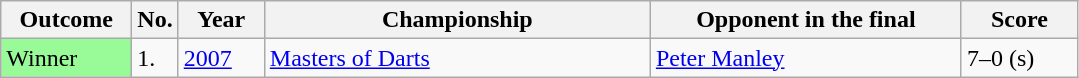<table class="sortable wikitable">
<tr>
<th style="width:80px;">Outcome</th>
<th style="width:20px;">No.</th>
<th style="width:50px;">Year</th>
<th style="width:250px;">Championship</th>
<th style="width:200px;">Opponent in the final</th>
<th style="width:70px;">Score</th>
</tr>
<tr style=>
<td style="background:#98FB98">Winner</td>
<td>1.</td>
<td><a href='#'>2007</a></td>
<td><a href='#'>Masters of Darts</a></td>
<td> <a href='#'>Peter Manley</a></td>
<td>7–0 (s)</td>
</tr>
</table>
